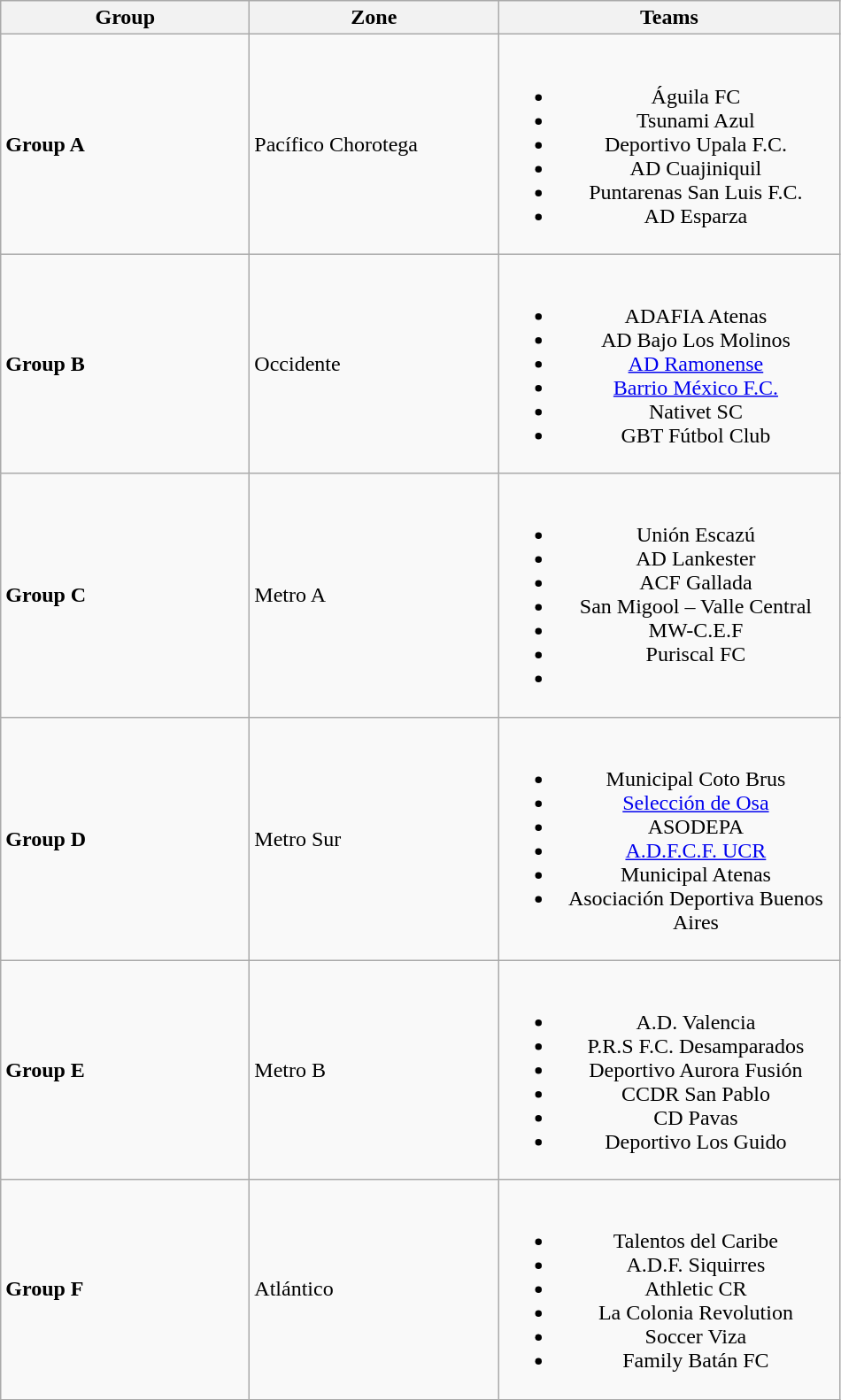<table class="wikitable sortable">
<tr>
<th width=180>Group</th>
<th width=180>Zone</th>
<th width=250>Teams</th>
</tr>
<tr>
<td><strong>Group A</strong></td>
<td>Pacífico Chorotega</td>
<td align="center"><br><ul><li>Águila FC</li><li>Tsunami Azul</li><li>Deportivo Upala F.C.</li><li>AD Cuajiniquil</li><li>Puntarenas San Luis F.C.</li><li>AD Esparza</li></ul></td>
</tr>
<tr>
<td><strong>Group B</strong></td>
<td>Occidente</td>
<td align="center"><br><ul><li>ADAFIA Atenas</li><li>AD Bajo Los Molinos</li><li><a href='#'>AD Ramonense</a></li><li><a href='#'>Barrio México F.C.</a></li><li>Nativet SC</li><li>GBT Fútbol Club</li></ul></td>
</tr>
<tr>
<td><strong>Group C</strong></td>
<td>Metro A</td>
<td align="center"><br><ul><li>Unión Escazú</li><li>AD Lankester</li><li>ACF Gallada</li><li>San Migool – Valle Central</li><li>MW-C.E.F</li><li>Puriscal FC</li><li></li></ul></td>
</tr>
<tr>
<td><strong>Group D</strong></td>
<td>Metro Sur</td>
<td align="center"><br><ul><li>Municipal Coto Brus</li><li><a href='#'>Selección de Osa</a></li><li>ASODEPA</li><li><a href='#'>A.D.F.C.F. UCR</a></li><li>Municipal Atenas</li><li>Asociación Deportiva Buenos Aires</li></ul></td>
</tr>
<tr>
<td><strong>Group E</strong></td>
<td>Metro B</td>
<td align="center"><br><ul><li>A.D. Valencia</li><li>P.R.S F.C. Desamparados</li><li>Deportivo Aurora Fusión</li><li>CCDR San Pablo</li><li>CD Pavas</li><li>Deportivo Los Guido</li></ul></td>
</tr>
<tr>
<td><strong>Group F</strong></td>
<td>Atlántico</td>
<td align="center"><br><ul><li>Talentos del Caribe</li><li>A.D.F. Siquirres</li><li>Athletic CR</li><li>La Colonia Revolution</li><li>Soccer Viza</li><li>Family Batán FC</li></ul></td>
</tr>
</table>
